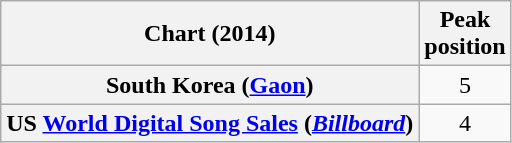<table class="wikitable sortable plainrowheaders" style="text-align:center">
<tr>
<th scope="col">Chart (2014)</th>
<th scope="col">Peak<br>position</th>
</tr>
<tr>
<th scope="row">South Korea (<a href='#'>Gaon</a>)</th>
<td>5</td>
</tr>
<tr>
<th scope="row">US <a href='#'>World Digital Song Sales</a> (<em><a href='#'>Billboard</a></em>)</th>
<td>4</td>
</tr>
</table>
